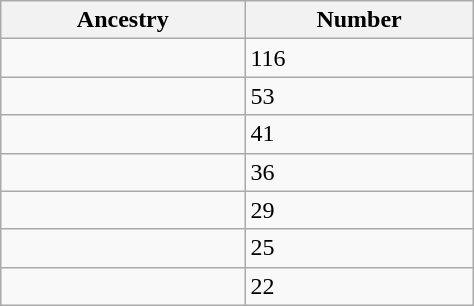<table style="float: right; width:25%;" class="wikitable sortable">
<tr>
<th>Ancestry</th>
<th>Number</th>
</tr>
<tr>
<td></td>
<td>116</td>
</tr>
<tr>
<td></td>
<td>53</td>
</tr>
<tr>
<td></td>
<td>41</td>
</tr>
<tr>
<td></td>
<td>36</td>
</tr>
<tr>
<td></td>
<td>29</td>
</tr>
<tr>
<td></td>
<td>25</td>
</tr>
<tr>
<td></td>
<td>22</td>
</tr>
</table>
